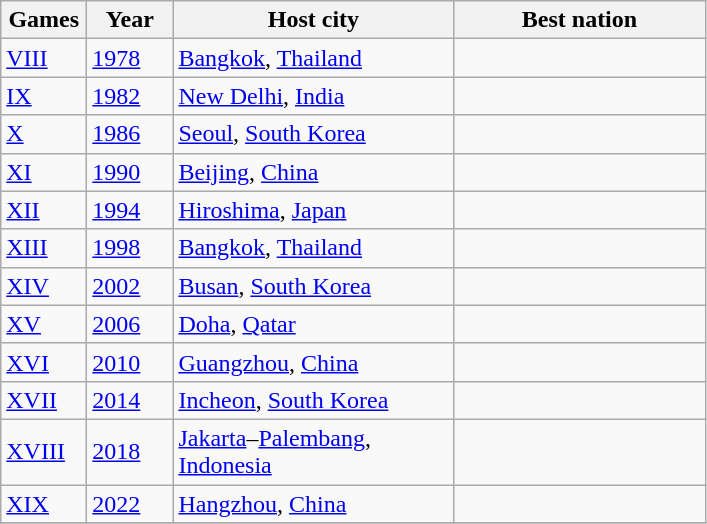<table class=wikitable>
<tr>
<th width=50>Games</th>
<th width=50>Year</th>
<th width=180>Host city</th>
<th width=160>Best nation</th>
</tr>
<tr>
<td><a href='#'>VIII</a></td>
<td><a href='#'>1978</a></td>
<td><a href='#'>Bangkok</a>, <a href='#'>Thailand</a></td>
<td></td>
</tr>
<tr>
<td><a href='#'>IX</a></td>
<td><a href='#'>1982</a></td>
<td><a href='#'>New Delhi</a>, <a href='#'>India</a></td>
<td></td>
</tr>
<tr>
<td><a href='#'>X</a></td>
<td><a href='#'>1986</a></td>
<td><a href='#'>Seoul</a>, <a href='#'>South Korea</a></td>
<td></td>
</tr>
<tr>
<td><a href='#'>XI</a></td>
<td><a href='#'>1990</a></td>
<td><a href='#'>Beijing</a>, <a href='#'>China</a></td>
<td></td>
</tr>
<tr>
<td><a href='#'>XII</a></td>
<td><a href='#'>1994</a></td>
<td><a href='#'>Hiroshima</a>, <a href='#'>Japan</a></td>
<td></td>
</tr>
<tr>
<td><a href='#'>XIII</a></td>
<td><a href='#'>1998</a></td>
<td><a href='#'>Bangkok</a>, <a href='#'>Thailand</a></td>
<td></td>
</tr>
<tr>
<td><a href='#'>XIV</a></td>
<td><a href='#'>2002</a></td>
<td><a href='#'>Busan</a>, <a href='#'>South Korea</a></td>
<td></td>
</tr>
<tr>
<td><a href='#'>XV</a></td>
<td><a href='#'>2006</a></td>
<td><a href='#'>Doha</a>, <a href='#'>Qatar</a></td>
<td></td>
</tr>
<tr>
<td><a href='#'>XVI</a></td>
<td><a href='#'>2010</a></td>
<td><a href='#'>Guangzhou</a>, <a href='#'>China</a></td>
<td></td>
</tr>
<tr>
<td><a href='#'>XVII</a></td>
<td><a href='#'>2014</a></td>
<td><a href='#'>Incheon</a>, <a href='#'>South Korea</a></td>
<td></td>
</tr>
<tr>
<td><a href='#'>XVIII</a></td>
<td><a href='#'>2018</a></td>
<td><a href='#'>Jakarta</a>–<a href='#'>Palembang</a>, <a href='#'>Indonesia</a></td>
<td></td>
</tr>
<tr>
<td><a href='#'>XIX</a></td>
<td><a href='#'>2022</a></td>
<td><a href='#'>Hangzhou</a>, <a href='#'>China</a></td>
<td></td>
</tr>
<tr>
</tr>
</table>
